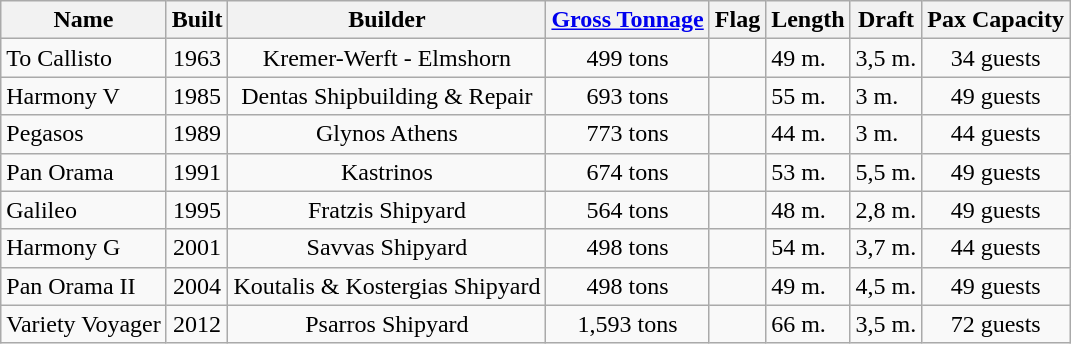<table class="wikitable sortable">
<tr>
<th>Name</th>
<th>Built</th>
<th>Builder</th>
<th><a href='#'>Gross Tonnage</a></th>
<th>Flag</th>
<th>Length</th>
<th>Draft</th>
<th>Pax Capacity</th>
</tr>
<tr>
<td>To Callisto</td>
<td style="text-align:Center;">1963</td>
<td style="text-align:Center;">Kremer-Werft - Elmshorn</td>
<td style="text-align:Center;">499 tons</td>
<td style="text-align:Center;"></td>
<td align="Left">49 m.</td>
<td align="Left">3,5 m.</td>
<td style="text-align:Center;">34 guests</td>
</tr>
<tr>
<td>Harmony V</td>
<td style="text-align:Center;">1985</td>
<td style="text-align:Center;">Dentas Shipbuilding & Repair</td>
<td style="text-align:Center;">693 tons</td>
<td style="text-align:Center;"></td>
<td align="Left">55 m.</td>
<td align="Left">3 m.</td>
<td style="text-align:Center;">49 guests</td>
</tr>
<tr>
<td>Pegasos</td>
<td style="text-align:Center;">1989</td>
<td style="text-align:Center;">Glynos Athens</td>
<td style="text-align:Center;">773 tons</td>
<td style="text-align:Center;"></td>
<td align="Left">44 m.</td>
<td align="Left">3 m.</td>
<td style="text-align:Center;">44 guests</td>
</tr>
<tr>
<td>Pan Orama</td>
<td style="text-align:Center;">1991</td>
<td style="text-align:Center;">Kastrinos</td>
<td style="text-align:Center;">674 tons</td>
<td style="text-align:Center;"></td>
<td align="Left">53 m.</td>
<td align="Left">5,5 m.</td>
<td style="text-align:Center;">49 guests</td>
</tr>
<tr>
<td>Galileo</td>
<td style="text-align:Center;">1995</td>
<td style="text-align:Center;">Fratzis Shipyard</td>
<td style="text-align:Center;">564 tons</td>
<td style="text-align:Center;"></td>
<td align="Left">48 m.</td>
<td align="Left">2,8 m.</td>
<td style="text-align:Center;">49 guests</td>
</tr>
<tr>
<td>Harmony G</td>
<td style="text-align:Center;">2001</td>
<td style="text-align:Center;">Savvas Shipyard</td>
<td style="text-align:Center;">498 tons</td>
<td style="text-align:Center;"></td>
<td align="Left">54 m.</td>
<td align="Left">3,7 m.</td>
<td style="text-align:Center;">44 guests</td>
</tr>
<tr>
<td>Pan Orama II</td>
<td style="text-align:Center;">2004</td>
<td style="text-align:Center;">Koutalis & Kostergias Shipyard</td>
<td style="text-align:Center;">498 tons</td>
<td style="text-align:Center;"></td>
<td align="Left">49 m.</td>
<td align="Left">4,5 m.</td>
<td style="text-align:Center;">49 guests</td>
</tr>
<tr>
<td>Variety Voyager</td>
<td style="text-align:Center;">2012</td>
<td style="text-align:Center;">Psarros Shipyard</td>
<td style="text-align:Center;">1,593 tons</td>
<td style="text-align:Center;"></td>
<td align="Left">66 m.</td>
<td align="Left">3,5 m.</td>
<td style="text-align:Center;">72 guests</td>
</tr>
</table>
